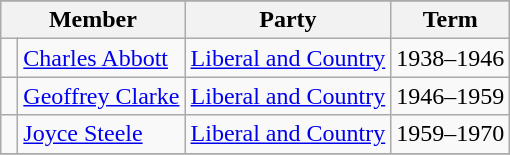<table class="wikitable">
<tr>
</tr>
<tr>
<th colspan="2">Member</th>
<th>Party</th>
<th>Term</th>
</tr>
<tr>
<td> </td>
<td><a href='#'>Charles Abbott</a></td>
<td><a href='#'>Liberal and Country</a></td>
<td>1938–1946</td>
</tr>
<tr>
<td> </td>
<td><a href='#'>Geoffrey Clarke</a></td>
<td><a href='#'>Liberal and Country</a></td>
<td>1946–1959</td>
</tr>
<tr>
<td> </td>
<td><a href='#'>Joyce Steele</a></td>
<td><a href='#'>Liberal and Country</a></td>
<td>1959–1970</td>
</tr>
<tr>
</tr>
</table>
